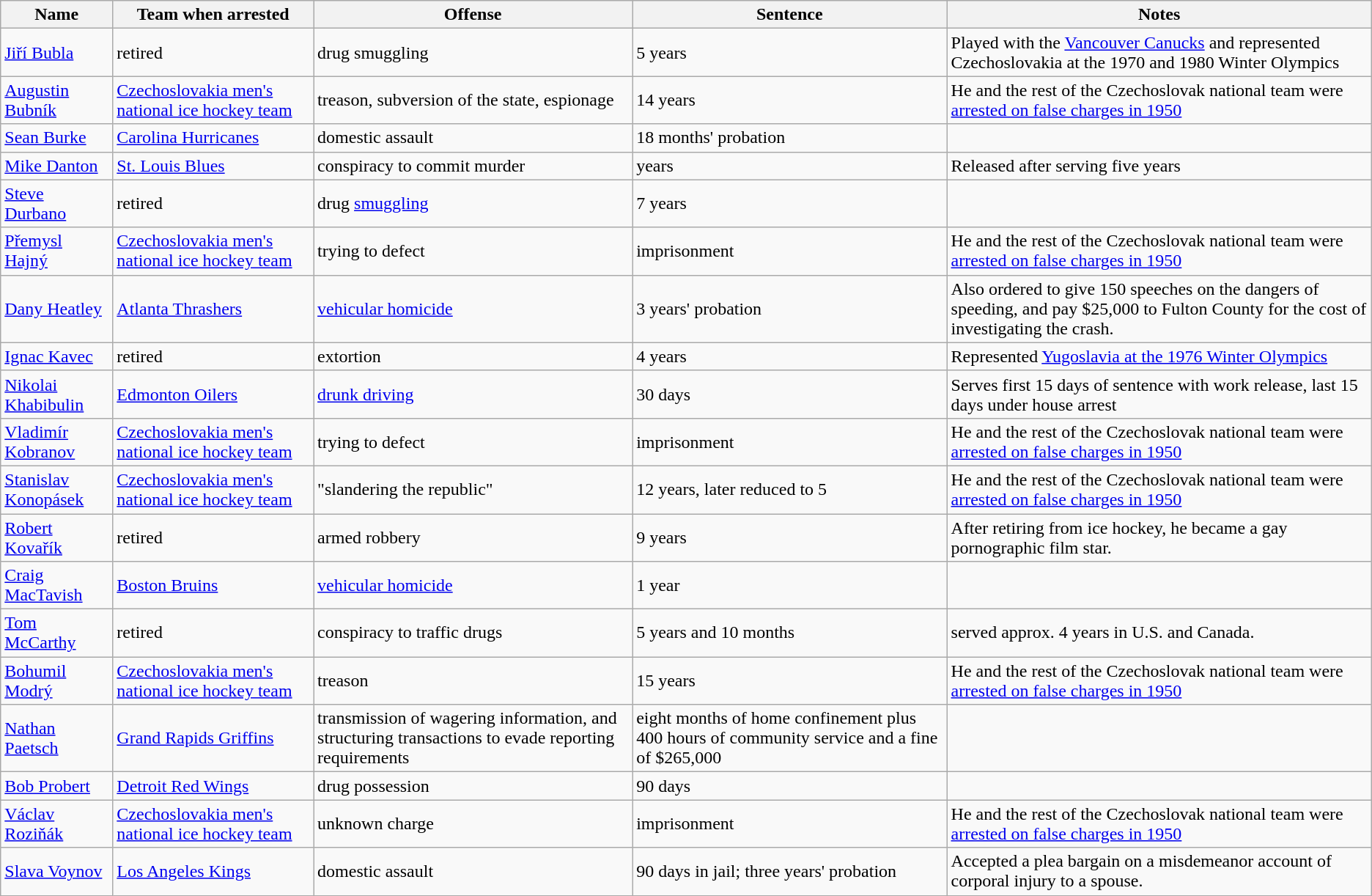<table class="wikitable sortable">
<tr>
<th>Name</th>
<th>Team when arrested</th>
<th>Offense</th>
<th>Sentence</th>
<th>Notes</th>
</tr>
<tr>
<td><a href='#'>Jiří Bubla</a></td>
<td>retired</td>
<td>drug smuggling</td>
<td>5 years</td>
<td>Played with the <a href='#'>Vancouver Canucks</a> and represented Czechoslovakia at the 1970 and 1980 Winter Olympics</td>
</tr>
<tr>
<td><a href='#'>Augustin Bubník</a></td>
<td><a href='#'>Czechoslovakia men's national ice hockey team</a></td>
<td>treason, subversion of the state, espionage</td>
<td>14 years</td>
<td>He and the rest of the Czechoslovak national team were <a href='#'>arrested on false charges in 1950</a></td>
</tr>
<tr>
<td><a href='#'>Sean Burke</a></td>
<td><a href='#'>Carolina Hurricanes</a></td>
<td>domestic assault</td>
<td>18 months' probation</td>
<td></td>
</tr>
<tr>
<td><a href='#'>Mike Danton</a></td>
<td><a href='#'>St. Louis Blues</a></td>
<td>conspiracy to commit murder</td>
<td> years</td>
<td>Released after serving five years</td>
</tr>
<tr>
<td><a href='#'>Steve Durbano</a></td>
<td>retired</td>
<td>drug <a href='#'>smuggling</a></td>
<td>7 years</td>
<td></td>
</tr>
<tr>
<td><a href='#'>Přemysl Hajný</a></td>
<td><a href='#'>Czechoslovakia men's national ice hockey team</a></td>
<td>trying to defect</td>
<td>imprisonment</td>
<td>He and the rest of the Czechoslovak national team were <a href='#'>arrested on false charges in 1950</a></td>
</tr>
<tr>
<td><a href='#'>Dany Heatley</a></td>
<td><a href='#'>Atlanta Thrashers</a></td>
<td><a href='#'>vehicular homicide</a></td>
<td>3 years' probation</td>
<td>Also ordered to give 150 speeches on the dangers of speeding, and pay $25,000 to Fulton County for the cost of investigating the crash.</td>
</tr>
<tr>
<td><a href='#'>Ignac Kavec</a></td>
<td>retired</td>
<td>extortion</td>
<td>4 years</td>
<td>Represented <a href='#'>Yugoslavia at the 1976 Winter Olympics</a></td>
</tr>
<tr>
<td><a href='#'>Nikolai Khabibulin</a></td>
<td><a href='#'>Edmonton Oilers</a></td>
<td><a href='#'>drunk driving</a></td>
<td>30 days</td>
<td>Serves first 15 days of sentence with work release, last 15 days under house arrest</td>
</tr>
<tr>
<td><a href='#'>Vladimír Kobranov</a></td>
<td><a href='#'>Czechoslovakia men's national ice hockey team</a></td>
<td>trying to defect</td>
<td>imprisonment</td>
<td>He and the rest of the Czechoslovak national team were <a href='#'>arrested on false charges in 1950</a></td>
</tr>
<tr>
<td><a href='#'>Stanislav Konopásek</a></td>
<td><a href='#'>Czechoslovakia men's national ice hockey team</a></td>
<td>"slandering the republic"</td>
<td>12 years, later reduced to 5</td>
<td>He and the rest of the Czechoslovak national team were <a href='#'>arrested on false charges in 1950</a></td>
</tr>
<tr>
<td><a href='#'>Robert Kovařík</a></td>
<td>retired</td>
<td>armed robbery</td>
<td>9 years</td>
<td>After retiring from ice hockey, he became a gay pornographic film star.</td>
</tr>
<tr>
<td><a href='#'>Craig MacTavish</a></td>
<td><a href='#'>Boston Bruins</a></td>
<td><a href='#'>vehicular homicide</a></td>
<td>1 year</td>
<td></td>
</tr>
<tr>
<td><a href='#'>Tom McCarthy</a></td>
<td>retired</td>
<td>conspiracy to traffic drugs</td>
<td>5 years and 10 months</td>
<td>served approx. 4 years in U.S. and Canada.</td>
</tr>
<tr>
<td><a href='#'>Bohumil Modrý</a></td>
<td><a href='#'>Czechoslovakia men's national ice hockey team</a></td>
<td>treason</td>
<td>15 years</td>
<td>He and the rest of the Czechoslovak national team were <a href='#'>arrested on false charges in 1950</a></td>
</tr>
<tr>
<td><a href='#'>Nathan Paetsch</a></td>
<td><a href='#'>Grand Rapids Griffins</a></td>
<td>transmission of wagering information, and structuring transactions to evade reporting requirements</td>
<td>eight months of home confinement plus 400 hours of community service and a fine of $265,000</td>
<td></td>
</tr>
<tr>
<td><a href='#'>Bob Probert</a></td>
<td><a href='#'>Detroit Red Wings</a></td>
<td>drug possession</td>
<td>90 days</td>
<td></td>
</tr>
<tr>
<td><a href='#'>Václav Roziňák</a></td>
<td><a href='#'>Czechoslovakia men's national ice hockey team</a></td>
<td>unknown charge</td>
<td>imprisonment</td>
<td>He and the rest of the Czechoslovak national team were <a href='#'>arrested on false charges in 1950</a></td>
</tr>
<tr>
<td><a href='#'>Slava Voynov</a></td>
<td><a href='#'>Los Angeles Kings</a></td>
<td>domestic assault</td>
<td>90 days in jail; three years' probation</td>
<td>Accepted a plea bargain on a misdemeanor account of corporal injury to a spouse.</td>
</tr>
</table>
